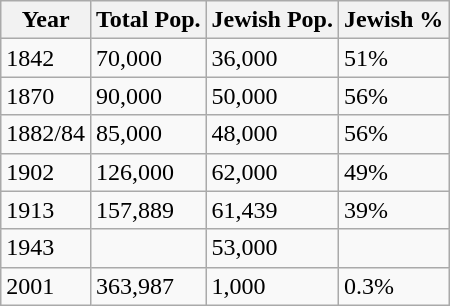<table class="wikitable">
<tr>
<th>Year</th>
<th>Total Pop.</th>
<th>Jewish Pop.</th>
<th>Jewish %</th>
</tr>
<tr>
<td>1842</td>
<td>70,000</td>
<td>36,000</td>
<td>51%</td>
</tr>
<tr>
<td>1870</td>
<td>90,000</td>
<td>50,000</td>
<td>56%</td>
</tr>
<tr>
<td>1882/84</td>
<td>85,000</td>
<td>48,000</td>
<td>56%</td>
</tr>
<tr>
<td>1902</td>
<td>126,000</td>
<td>62,000</td>
<td>49%</td>
</tr>
<tr>
<td>1913</td>
<td>157,889</td>
<td>61,439</td>
<td>39%</td>
</tr>
<tr>
<td>1943</td>
<td></td>
<td>53,000</td>
<td></td>
</tr>
<tr>
<td>2001</td>
<td>363,987</td>
<td>1,000</td>
<td>0.3%</td>
</tr>
</table>
